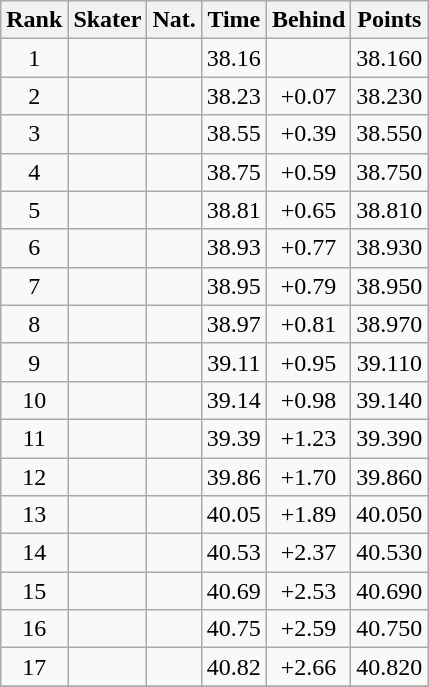<table class="wikitable sortable" border="1" style="text-align:center">
<tr>
<th>Rank</th>
<th>Skater</th>
<th>Nat.</th>
<th>Time</th>
<th>Behind</th>
<th>Points</th>
</tr>
<tr>
<td>1</td>
<td align=left></td>
<td></td>
<td>38.16</td>
<td></td>
<td>38.160</td>
</tr>
<tr>
<td>2</td>
<td align=left></td>
<td></td>
<td>38.23</td>
<td>+0.07</td>
<td>38.230</td>
</tr>
<tr>
<td>3</td>
<td align=left></td>
<td></td>
<td>38.55</td>
<td>+0.39</td>
<td>38.550</td>
</tr>
<tr>
<td>4</td>
<td align=left></td>
<td></td>
<td>38.75</td>
<td>+0.59</td>
<td>38.750</td>
</tr>
<tr>
<td>5</td>
<td align=left></td>
<td></td>
<td>38.81</td>
<td>+0.65</td>
<td>38.810</td>
</tr>
<tr>
<td>6</td>
<td align=left></td>
<td></td>
<td>38.93</td>
<td>+0.77</td>
<td>38.930</td>
</tr>
<tr>
<td>7</td>
<td align=left></td>
<td></td>
<td>38.95</td>
<td>+0.79</td>
<td>38.950</td>
</tr>
<tr>
<td>8</td>
<td align=left></td>
<td></td>
<td>38.97</td>
<td>+0.81</td>
<td>38.970</td>
</tr>
<tr>
<td>9</td>
<td align=left></td>
<td></td>
<td>39.11</td>
<td>+0.95</td>
<td>39.110</td>
</tr>
<tr>
<td>10</td>
<td align=left></td>
<td></td>
<td>39.14</td>
<td>+0.98</td>
<td>39.140</td>
</tr>
<tr>
<td>11</td>
<td align=left></td>
<td></td>
<td>39.39</td>
<td>+1.23</td>
<td>39.390</td>
</tr>
<tr>
<td>12</td>
<td align=left></td>
<td></td>
<td>39.86</td>
<td>+1.70</td>
<td>39.860</td>
</tr>
<tr>
<td>13</td>
<td align=left></td>
<td></td>
<td>40.05</td>
<td>+1.89</td>
<td>40.050</td>
</tr>
<tr>
<td>14</td>
<td align=left></td>
<td></td>
<td>40.53</td>
<td>+2.37</td>
<td>40.530</td>
</tr>
<tr>
<td>15</td>
<td align=left></td>
<td></td>
<td>40.69</td>
<td>+2.53</td>
<td>40.690</td>
</tr>
<tr>
<td>16</td>
<td align=left></td>
<td></td>
<td>40.75</td>
<td>+2.59</td>
<td>40.750</td>
</tr>
<tr>
<td>17</td>
<td align=left></td>
<td></td>
<td>40.82</td>
<td>+2.66</td>
<td>40.820</td>
</tr>
<tr>
</tr>
</table>
